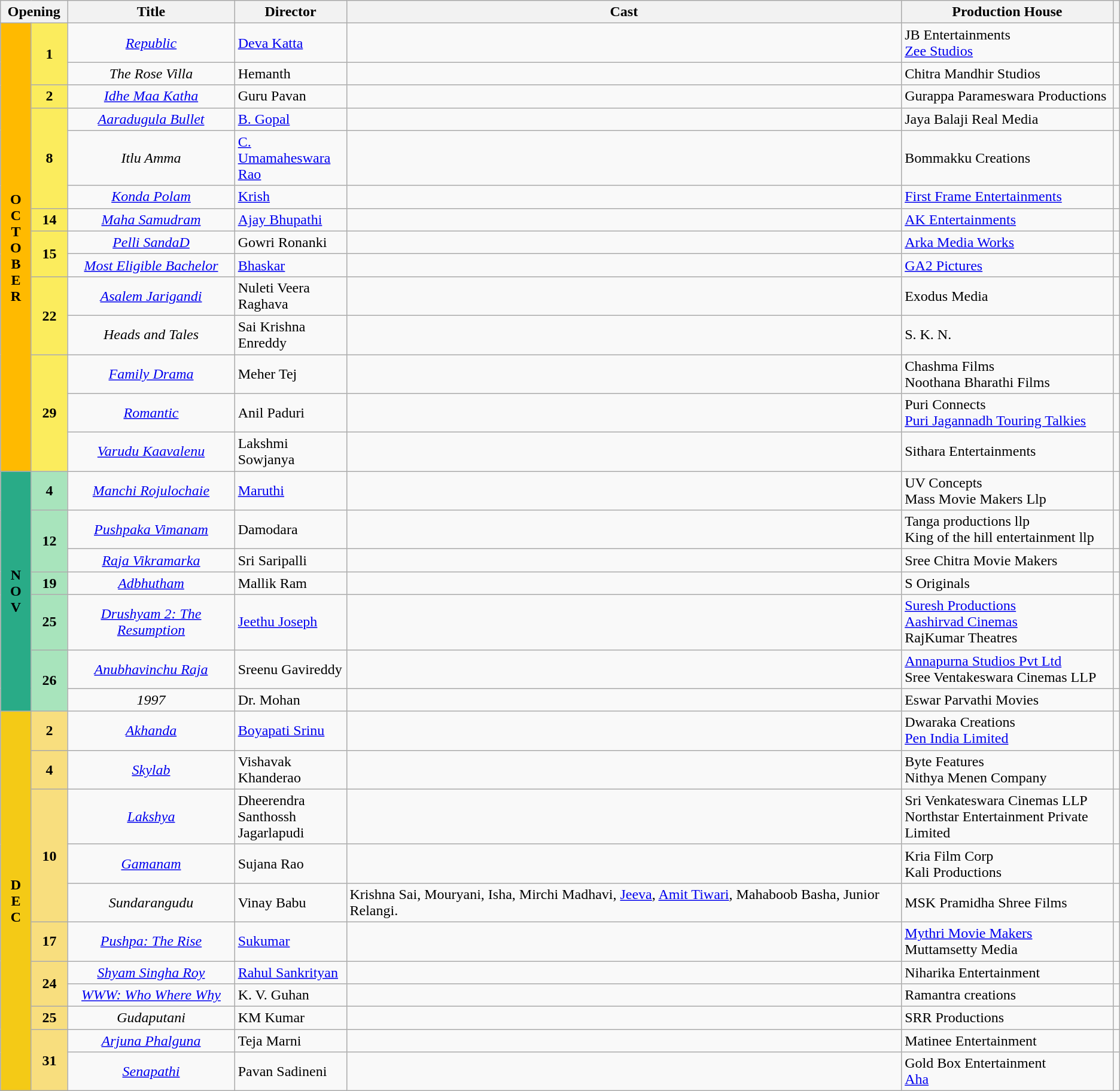<table class="wikitable sortable">
<tr style="background:#blue; text-align:center;">
<th colspan="2" style="width:6%;">Opening</th>
<th style="width:15%;">Title</th>
<th style="width:10%;">Director</th>
<th style="width:50%;">Cast</th>
<th style="width:25%;">Production House</th>
<th style="width:1%;"></th>
</tr>
<tr October!>
<td rowspan="14" style="text-align:center; background:#ffba00; textcolor:#000;"><strong>O<br>C<br>T<br>O<br>B<br>E<br>R</strong></td>
<td rowspan="2" style="text-align:center; background:#fbec5d;"><strong>1</strong></td>
<td style="text-align:center;"><em><a href='#'>Republic</a></em></td>
<td><a href='#'>Deva Katta</a></td>
<td></td>
<td>JB Entertainments<br><a href='#'>Zee Studios</a></td>
<td></td>
</tr>
<tr>
<td style="text-align:center;"><em>The Rose Villa</em></td>
<td>Hemanth</td>
<td></td>
<td>Chitra Mandhir Studios</td>
<td></td>
</tr>
<tr>
<td style="text-align:center; background:#fbec5d;"><strong>2</strong></td>
<td style="text-align:center;"><em><a href='#'>Idhe Maa Katha</a></em></td>
<td>Guru Pavan</td>
<td></td>
<td>Gurappa Parameswara Productions</td>
<td></td>
</tr>
<tr>
<td rowspan="3" style="text-align:center; background:#fbec5d;"><strong>8</strong></td>
<td style="text-align:center;"><em><a href='#'>Aaradugula Bullet</a></em></td>
<td><a href='#'>B. Gopal</a></td>
<td></td>
<td>Jaya Balaji Real Media</td>
<td></td>
</tr>
<tr>
<td style="text-align:center;"><em>Itlu Amma</em></td>
<td><a href='#'>C. Umamaheswara Rao</a></td>
<td></td>
<td>Bommakku Creations</td>
<td></td>
</tr>
<tr>
<td style="text-align:center;"><em><a href='#'>Konda Polam</a></em></td>
<td><a href='#'>Krish</a></td>
<td></td>
<td><a href='#'>First Frame Entertainments</a></td>
<td></td>
</tr>
<tr>
<td style="text-align:center; background:#fbec5d;"><strong>14</strong></td>
<td style="text-align:center;"><em><a href='#'>Maha Samudram</a></em></td>
<td><a href='#'>Ajay Bhupathi</a></td>
<td></td>
<td><a href='#'>AK Entertainments</a></td>
<td></td>
</tr>
<tr>
<td rowspan="2" style="text-align:center; background:#fbec5d;"><strong>15</strong></td>
<td style="text-align:center;"><em><a href='#'>Pelli SandaD</a></em></td>
<td>Gowri Ronanki</td>
<td></td>
<td><a href='#'>Arka Media Works</a></td>
<td></td>
</tr>
<tr>
<td style="text-align:center;"><a href='#'><em>Most Eligible Bachelor</em></a></td>
<td><a href='#'>Bhaskar</a></td>
<td></td>
<td><a href='#'>GA2 Pictures</a></td>
<td></td>
</tr>
<tr>
<td rowspan="2" style="text-align:center; background:#fbec5d;"><strong>22</strong></td>
<td style="text-align:center;"><em><a href='#'>Asalem Jarigandi</a></em></td>
<td>Nuleti Veera Raghava</td>
<td></td>
<td>Exodus Media</td>
<td></td>
</tr>
<tr>
<td style="text-align:center;"><em>Heads and Tales</em></td>
<td>Sai Krishna Enreddy</td>
<td></td>
<td>S. K. N.</td>
<td></td>
</tr>
<tr>
<td rowspan="3" style="text-align:center; background:#fbec5d;"><strong>29</strong></td>
<td style="text-align:center;"><a href='#'><em>Family Drama</em></a></td>
<td>Meher Tej</td>
<td></td>
<td>Chashma Films<br>Noothana Bharathi Films</td>
</tr>
<tr>
<td style="text-align:center;"><a href='#'><em>Romantic</em></a></td>
<td>Anil Paduri</td>
<td></td>
<td>Puri Connects<br><a href='#'>Puri Jagannadh Touring Talkies</a></td>
<td></td>
</tr>
<tr>
<td style="text-align:center;"><em><a href='#'>Varudu Kaavalenu</a></em></td>
<td>Lakshmi Sowjanya</td>
<td></td>
<td>Sithara Entertainments</td>
<td></td>
</tr>
<tr November!>
<th rowspan="7" style="text-align:center; background:#29AB87; textcolor:#000;"><strong>N<br>O<br>V</strong></th>
<td rowspan="1" style="text-align:center; background:#a8e4bc;"><strong>4</strong></td>
<td style="text-align:center;"><em><a href='#'>Manchi Rojulochaie</a></em></td>
<td><a href='#'>Maruthi</a></td>
<td></td>
<td>UV Concepts <br>Mass Movie Makers Llp</td>
<td></td>
</tr>
<tr>
<td rowspan="2" style="text-align:center; background:#a8e4bc;"><strong>12</strong></td>
<td style="text-align:center;"><a href='#'><em>Pushpaka Vimanam</em></a></td>
<td>Damodara</td>
<td></td>
<td>Tanga productions llp<br>King of the hill entertainment llp</td>
<td></td>
</tr>
<tr>
<td style="text-align:center;"><a href='#'><em>Raja Vikramarka</em></a></td>
<td>Sri Saripalli</td>
<td></td>
<td>Sree Chitra Movie Makers</td>
<td></td>
</tr>
<tr>
<td style="text-align:center; background:#a8e4bc;"><strong>19</strong></td>
<td style="text-align:center;"><em><a href='#'>Adbhutham</a></em></td>
<td>Mallik Ram</td>
<td></td>
<td>S Originals</td>
<td></td>
</tr>
<tr>
<td rowspan="1" style="text-align:center; background:#a8e4bc;"><strong>25</strong></td>
<td style="text-align:center;"><em><a href='#'>Drushyam 2: The Resumption</a></em></td>
<td><a href='#'>Jeethu Joseph</a></td>
<td></td>
<td><a href='#'>Suresh Productions</a><br><a href='#'>Aashirvad Cinemas</a><br>RajKumar Theatres</td>
<td></td>
</tr>
<tr>
<td rowspan="2" style="text-align:center; background:#a8e4bc;"><strong>26</strong></td>
<td style="text-align:center;"><em><a href='#'>Anubhavinchu Raja</a></em></td>
<td>Sreenu Gavireddy</td>
<td></td>
<td><a href='#'>Annapurna Studios Pvt Ltd</a> <br>Sree Ventakeswara Cinemas LLP</td>
<td></td>
</tr>
<tr>
<td style="text-align:center;"><em>1997</em></td>
<td>Dr. Mohan</td>
<td></td>
<td>Eswar Parvathi Movies</td>
<td></td>
</tr>
<tr>
<td rowspan="11" style="text-align:center; background:#F4CA16; textcolor:#000;"><strong>D<br>E<br>C</strong></td>
<td rowspan="1" style="text-align:center; background:#F8DE7E;"><strong>2</strong></td>
<td style="text-align:center;"><em><a href='#'>Akhanda</a></em></td>
<td><a href='#'>Boyapati Srinu</a></td>
<td></td>
<td>Dwaraka Creations<br><a href='#'>Pen India Limited</a></td>
<td></td>
</tr>
<tr>
<td rowspan="1" style="text-align:center; background:#F8DE7E;"><strong>4</strong></td>
<td style="text-align:center;"><em><a href='#'>Skylab</a></em></td>
<td>Vishavak Khanderao</td>
<td></td>
<td>Byte Features<br>Nithya Menen Company</td>
<td></td>
</tr>
<tr>
<td rowspan="3" style="text-align:center; background:#F8DE7E;"><strong>10</strong></td>
<td style="text-align:center;"><em><a href='#'>Lakshya</a></em></td>
<td>Dheerendra Santhossh Jagarlapudi</td>
<td></td>
<td>Sri Venkateswara Cinemas LLP<br>Northstar Entertainment Private Limited</td>
<td></td>
</tr>
<tr>
<td style="text-align:center;"><em><a href='#'>Gamanam</a></em></td>
<td>Sujana Rao</td>
<td></td>
<td>Kria Film Corp<br>Kali Productions</td>
<td></td>
</tr>
<tr>
<td style="text-align:center;"><em>Sundarangudu</em></td>
<td>Vinay Babu</td>
<td>Krishna Sai, Mouryani, Isha, Mirchi Madhavi, <a href='#'>Jeeva</a>, <a href='#'>Amit Tiwari</a>, Mahaboob Basha, Junior Relangi.</td>
<td>MSK Pramidha Shree Films</td>
<td></td>
</tr>
<tr>
<td rowspan="1" style="text-align:center; background:#F8DE7E;"><strong>17</strong></td>
<td style="text-align:center;"><em><a href='#'>Pushpa: The Rise</a></em></td>
<td><a href='#'>Sukumar</a></td>
<td></td>
<td><a href='#'>Mythri Movie Makers</a><br>Muttamsetty Media</td>
<td></td>
</tr>
<tr>
<td rowspan="2" style="text-align:center; background:#F8DE7E;"><strong>24</strong></td>
<td style="text-align:center;"><em><a href='#'>Shyam Singha Roy</a></em></td>
<td><a href='#'>Rahul Sankrityan</a></td>
<td></td>
<td>Niharika Entertainment</td>
<td></td>
</tr>
<tr>
<td style="text-align:center;"><em><a href='#'>WWW: Who Where Why</a></em></td>
<td>K. V. Guhan</td>
<td></td>
<td>Ramantra creations</td>
<td></td>
</tr>
<tr>
<td style="text-align:center; background:#F8DE7E;"><strong>25</strong></td>
<td style="text-align:center;"><em>Gudaputani</em></td>
<td>KM Kumar</td>
<td></td>
<td>SRR Productions</td>
<td></td>
</tr>
<tr>
<td rowspan="2" style="text-align:center; background:#F8DE7E;"><strong>31</strong></td>
<td style="text-align:center;"><em><a href='#'>Arjuna Phalguna</a></em></td>
<td>Teja Marni</td>
<td></td>
<td>Matinee Entertainment</td>
<td></td>
</tr>
<tr>
<td style="text-align:center;"><em><a href='#'>Senapathi</a></em></td>
<td>Pavan Sadineni</td>
<td></td>
<td>Gold Box Entertainment<br><a href='#'>Aha</a></td>
<td></td>
</tr>
</table>
